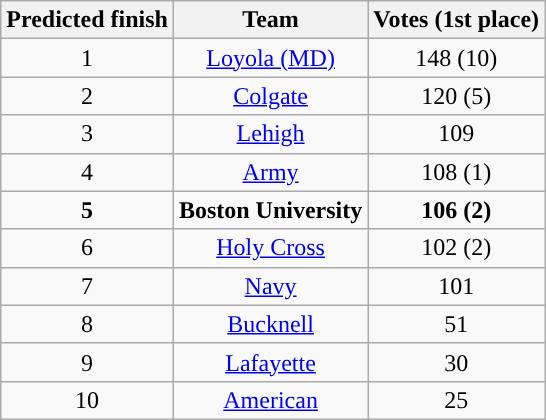<table class="wikitable" border="1">
<tr align=center>
<th>Predicted finish</th>
<th>Team</th>
<th>Votes (1st place)</th>
</tr>
<tr align="center">
<td>1</td>
<td><a href='#'>Loyola (MD)</a></td>
<td>148 (10)</td>
</tr>
<tr align="center">
<td>2</td>
<td><a href='#'>Colgate</a></td>
<td>120 (5)</td>
</tr>
<tr align="center">
<td>3</td>
<td><a href='#'>Lehigh</a></td>
<td>109</td>
</tr>
<tr align="center">
<td>4</td>
<td><a href='#'>Army</a></td>
<td>108 (1)</td>
</tr>
<tr align="center">
<td><strong>5</strong></td>
<td><strong>Boston University</strong></td>
<td><strong>106 (2)</strong></td>
</tr>
<tr align="center">
<td>6</td>
<td><a href='#'>Holy Cross</a></td>
<td>102 (2)</td>
</tr>
<tr align="center">
<td>7</td>
<td><a href='#'>Navy</a></td>
<td>101</td>
</tr>
<tr align="center">
<td>8</td>
<td><a href='#'>Bucknell</a></td>
<td>51</td>
</tr>
<tr align="center">
<td>9</td>
<td><a href='#'>Lafayette</a></td>
<td>30</td>
</tr>
<tr align="center">
<td>10</td>
<td><a href='#'>American</a></td>
<td>25</td>
</tr>
</table>
